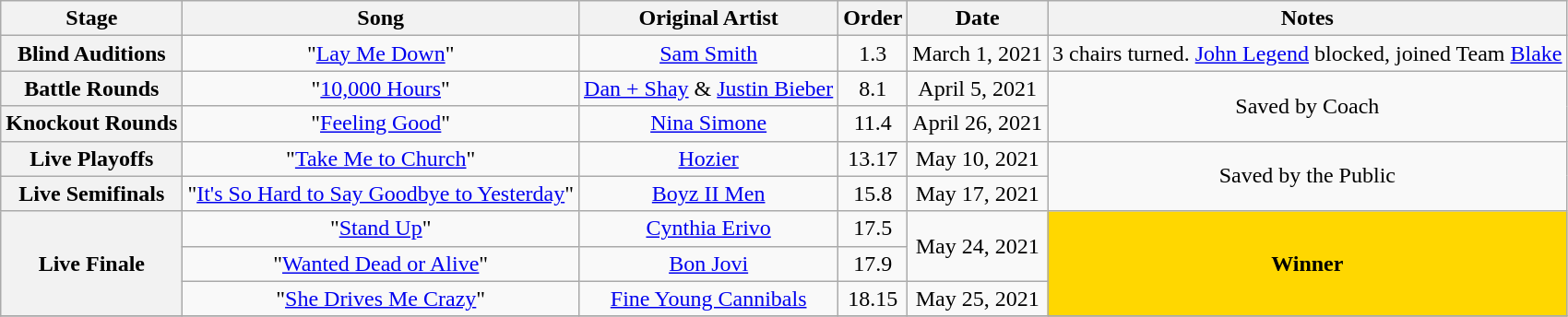<table class="wikitable" style="text-align:center;">
<tr>
<th>Stage</th>
<th>Song</th>
<th>Original Artist</th>
<th>Order</th>
<th>Date</th>
<th>Notes</th>
</tr>
<tr>
<th scope="row">Blind Auditions</th>
<td>"<a href='#'>Lay Me Down</a>"</td>
<td><a href='#'>Sam Smith</a></td>
<td>1.3</td>
<td>March 1, 2021</td>
<td>3 chairs turned. <a href='#'>John Legend</a> blocked, joined Team <a href='#'>Blake</a></td>
</tr>
<tr>
<th scope="row">Battle Rounds</th>
<td>"<a href='#'>10,000 Hours</a>" </td>
<td><a href='#'>Dan + Shay</a> & <a href='#'>Justin Bieber</a></td>
<td>8.1</td>
<td>April 5, 2021</td>
<td rowspan="2">Saved by Coach</td>
</tr>
<tr>
<th scope="row">Knockout Rounds</th>
<td>"<a href='#'>Feeling Good</a>" </td>
<td><a href='#'>Nina Simone</a></td>
<td>11.4</td>
<td>April 26, 2021</td>
</tr>
<tr>
<th scope="row">Live Playoffs</th>
<td>"<a href='#'>Take Me to Church</a>"</td>
<td><a href='#'>Hozier</a></td>
<td>13.17</td>
<td>May 10, 2021</td>
<td rowspan=2>Saved by the Public</td>
</tr>
<tr>
<th scope="row">Live Semifinals</th>
<td>"<a href='#'>It's So Hard to Say Goodbye to Yesterday</a>"</td>
<td><a href='#'>Boyz II Men</a></td>
<td>15.8</td>
<td>May 17, 2021</td>
</tr>
<tr>
<th rowspan=3>Live Finale</th>
<td>"<a href='#'>Stand Up</a>"</td>
<td><a href='#'>Cynthia Erivo</a></td>
<td>17.5</td>
<td rowspan=2>May 24, 2021</td>
<th rowspan=3 style="background:gold;">Winner</th>
</tr>
<tr>
<td>"<a href='#'>Wanted Dead or Alive</a>"</td>
<td><a href='#'>Bon Jovi</a></td>
<td>17.9</td>
</tr>
<tr>
<td>"<a href='#'>She Drives Me Crazy</a>" </td>
<td><a href='#'>Fine Young Cannibals</a></td>
<td>18.15</td>
<td>May 25, 2021</td>
</tr>
<tr>
</tr>
</table>
